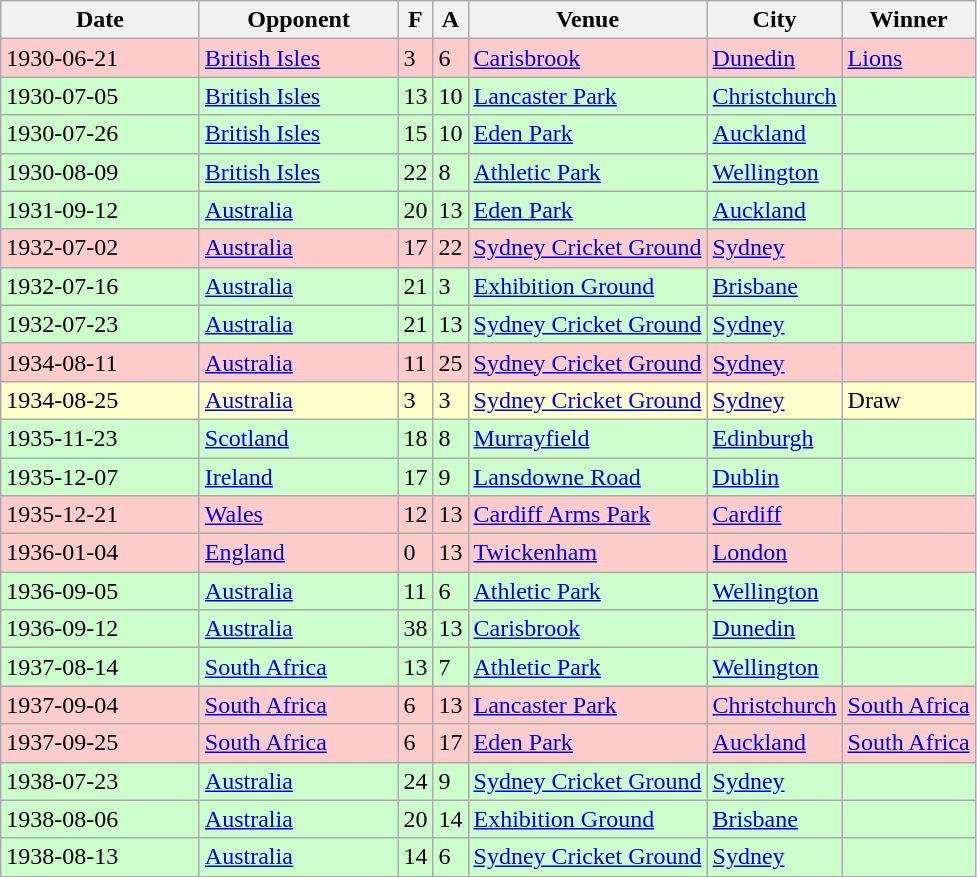<table class="wikitable sortable">
<tr>
<th width="125">Date</th>
<th width="125">Opponent</th>
<th>F</th>
<th>A</th>
<th>Venue</th>
<th>City</th>
<th>Winner</th>
</tr>
<tr bgcolor="#FFCCCC">
<td>1930-06-21</td>
<td><a href='#'>British Isles</a></td>
<td>3</td>
<td>6</td>
<td><a href='#'>Carisbrook</a></td>
<td><a href='#'>Dunedin</a></td>
<td> <a href='#'>Lions</a></td>
</tr>
<tr bgcolor="#CCFFCC">
<td>1930-07-05</td>
<td><a href='#'>British Isles</a></td>
<td>13</td>
<td>10</td>
<td><a href='#'>Lancaster Park</a></td>
<td><a href='#'>Christchurch</a></td>
<td></td>
</tr>
<tr bgcolor="#CCFFCC">
<td>1930-07-26</td>
<td><a href='#'>British Isles</a></td>
<td>15</td>
<td>10</td>
<td><a href='#'>Eden Park</a></td>
<td><a href='#'>Auckland</a></td>
<td></td>
</tr>
<tr bgcolor="#CCFFCC">
<td>1930-08-09</td>
<td><a href='#'>British Isles</a></td>
<td>22</td>
<td>8</td>
<td><a href='#'>Athletic Park</a></td>
<td><a href='#'>Wellington</a></td>
<td></td>
</tr>
<tr bgcolor="#CCFFCC">
<td>1931-09-12</td>
<td><a href='#'>Australia</a></td>
<td>20</td>
<td>13</td>
<td><a href='#'>Eden Park</a></td>
<td><a href='#'>Auckland</a></td>
<td></td>
</tr>
<tr bgcolor="#FFCCCC">
<td>1932-07-02</td>
<td><a href='#'>Australia</a></td>
<td>17</td>
<td>22</td>
<td><a href='#'>Sydney Cricket Ground</a></td>
<td><a href='#'>Sydney</a></td>
<td></td>
</tr>
<tr bgcolor="#CCFFCC">
<td>1932-07-16</td>
<td><a href='#'>Australia</a></td>
<td>21</td>
<td>3</td>
<td><a href='#'>Exhibition Ground</a></td>
<td><a href='#'>Brisbane</a></td>
<td></td>
</tr>
<tr bgcolor="#CCFFCC">
<td>1932-07-23</td>
<td><a href='#'>Australia</a></td>
<td>21</td>
<td>13</td>
<td><a href='#'>Sydney Cricket Ground</a></td>
<td><a href='#'>Sydney</a></td>
<td></td>
</tr>
<tr bgcolor="#FFCCCC">
<td>1934-08-11</td>
<td><a href='#'>Australia</a></td>
<td>11</td>
<td>25</td>
<td><a href='#'>Sydney Cricket Ground</a></td>
<td><a href='#'>Sydney</a></td>
<td></td>
</tr>
<tr bgcolor="#FFFFCC">
<td>1934-08-25</td>
<td><a href='#'>Australia</a></td>
<td>3</td>
<td>3</td>
<td><a href='#'>Sydney Cricket Ground</a></td>
<td><a href='#'>Sydney</a></td>
<td>Draw</td>
</tr>
<tr bgcolor="#CCFFCC">
<td>1935-11-23</td>
<td><a href='#'>Scotland</a></td>
<td>18</td>
<td>8</td>
<td><a href='#'>Murrayfield</a></td>
<td><a href='#'>Edinburgh</a></td>
<td></td>
</tr>
<tr bgcolor="#CCFFCC">
<td>1935-12-07</td>
<td><a href='#'>Ireland</a></td>
<td>17</td>
<td>9</td>
<td><a href='#'>Lansdowne Road</a></td>
<td><a href='#'>Dublin</a></td>
<td></td>
</tr>
<tr bgcolor="#FFCCCC">
<td>1935-12-21</td>
<td><a href='#'>Wales</a></td>
<td>12</td>
<td>13</td>
<td><a href='#'>Cardiff Arms Park</a></td>
<td><a href='#'>Cardiff</a></td>
<td></td>
</tr>
<tr bgcolor="#FFCCCC">
<td>1936-01-04</td>
<td><a href='#'>England</a></td>
<td>0</td>
<td>13</td>
<td><a href='#'>Twickenham</a></td>
<td><a href='#'>London</a></td>
<td></td>
</tr>
<tr bgcolor="#CCFFCC">
<td>1936-09-05</td>
<td><a href='#'>Australia</a></td>
<td>11</td>
<td>6</td>
<td><a href='#'>Athletic Park</a></td>
<td><a href='#'>Wellington</a></td>
<td></td>
</tr>
<tr bgcolor="#CCFFCC">
<td>1936-09-12</td>
<td><a href='#'>Australia</a></td>
<td>38</td>
<td>13</td>
<td><a href='#'>Carisbrook</a></td>
<td><a href='#'>Dunedin</a></td>
<td></td>
</tr>
<tr bgcolor="#CCFFCC">
<td>1937-08-14</td>
<td><a href='#'>South Africa</a></td>
<td>13</td>
<td>7</td>
<td><a href='#'>Athletic Park</a></td>
<td><a href='#'>Wellington</a></td>
<td></td>
</tr>
<tr bgcolor="#FFCCCC">
<td>1937-09-04</td>
<td><a href='#'>South Africa</a></td>
<td>6</td>
<td>13</td>
<td><a href='#'>Lancaster Park</a></td>
<td><a href='#'>Christchurch</a></td>
<td> <a href='#'>South Africa</a></td>
</tr>
<tr bgcolor="#FFCCCC">
<td>1937-09-25</td>
<td><a href='#'>South Africa</a></td>
<td>6</td>
<td>17</td>
<td><a href='#'>Eden Park</a></td>
<td><a href='#'>Auckland</a></td>
<td> <a href='#'>South Africa</a></td>
</tr>
<tr bgcolor="#CCFFCC">
<td>1938-07-23</td>
<td><a href='#'>Australia</a></td>
<td>24</td>
<td>9</td>
<td><a href='#'>Sydney Cricket Ground</a></td>
<td><a href='#'>Sydney</a></td>
<td></td>
</tr>
<tr bgcolor="#CCFFCC">
<td>1938-08-06</td>
<td><a href='#'>Australia</a></td>
<td>20</td>
<td>14</td>
<td><a href='#'>Exhibition Ground</a></td>
<td><a href='#'>Brisbane</a></td>
<td></td>
</tr>
<tr bgcolor="#CCFFCC">
<td>1938-08-13</td>
<td><a href='#'>Australia</a></td>
<td>14</td>
<td>6</td>
<td><a href='#'>Sydney Cricket Ground</a></td>
<td><a href='#'>Sydney</a></td>
<td></td>
</tr>
</table>
